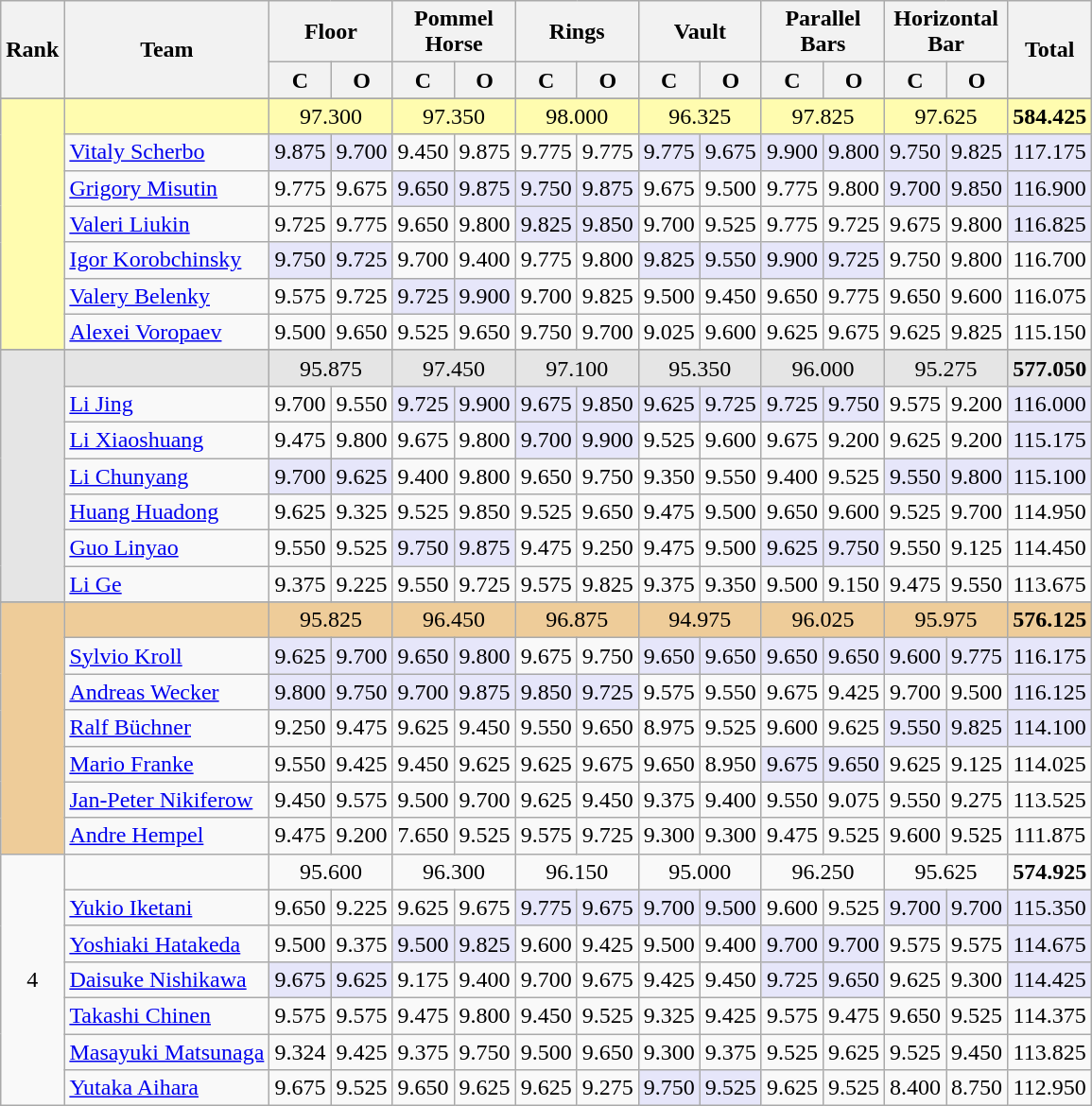<table class="wikitable" style="text-align:center">
<tr>
<th rowspan=2>Rank</th>
<th rowspan=2>Team</th>
<th colspan=2>Floor</th>
<th colspan=2>Pommel<br>Horse</th>
<th colspan=2>Rings</th>
<th colspan=2>Vault</th>
<th colspan=2>Parallel<br>Bars</th>
<th colspan=2>Horizontal<br>Bar</th>
<th rowspan=2>Total</th>
</tr>
<tr>
<th>C</th>
<th>O</th>
<th>C</th>
<th>O</th>
<th>C</th>
<th>O</th>
<th>C</th>
<th>O</th>
<th>C</th>
<th>O</th>
<th>C</th>
<th>O</th>
</tr>
<tr>
</tr>
<tr style="background:#fffcaf;">
<td rowspan=7></td>
<td align=left></td>
<td colspan=2>97.300</td>
<td colspan=2>97.350</td>
<td colspan=2>98.000</td>
<td colspan=2>96.325</td>
<td colspan=2>97.825</td>
<td colspan=2>97.625</td>
<td><strong>584.425</strong></td>
</tr>
<tr>
<td align=left><a href='#'>Vitaly Scherbo</a></td>
<td bgcolor="lavender">9.875</td>
<td bgcolor="lavender">9.700</td>
<td>9.450</td>
<td>9.875</td>
<td>9.775</td>
<td>9.775</td>
<td bgcolor="lavender">9.775</td>
<td bgcolor="lavender">9.675</td>
<td bgcolor="lavender">9.900</td>
<td bgcolor="lavender">9.800</td>
<td bgcolor="lavender">9.750</td>
<td bgcolor="lavender">9.825</td>
<td bgcolor="lavender">117.175</td>
</tr>
<tr>
<td align=left><a href='#'>Grigory Misutin</a></td>
<td>9.775</td>
<td>9.675</td>
<td bgcolor="lavender">9.650</td>
<td bgcolor="lavender">9.875</td>
<td bgcolor="lavender">9.750</td>
<td bgcolor="lavender">9.875</td>
<td>9.675</td>
<td>9.500</td>
<td>9.775</td>
<td>9.800</td>
<td bgcolor="lavender">9.700</td>
<td bgcolor="lavender">9.850</td>
<td bgcolor="lavender">116.900</td>
</tr>
<tr>
<td align=left><a href='#'>Valeri Liukin</a></td>
<td>9.725</td>
<td>9.775</td>
<td>9.650</td>
<td>9.800</td>
<td bgcolor="lavender">9.825</td>
<td bgcolor="lavender">9.850</td>
<td>9.700</td>
<td>9.525</td>
<td>9.775</td>
<td>9.725</td>
<td>9.675</td>
<td>9.800</td>
<td bgcolor="lavender">116.825</td>
</tr>
<tr>
<td align=left><a href='#'>Igor Korobchinsky</a></td>
<td bgcolor="lavender">9.750</td>
<td bgcolor="lavender">9.725</td>
<td>9.700</td>
<td>9.400</td>
<td>9.775</td>
<td>9.800</td>
<td bgcolor="lavender">9.825</td>
<td bgcolor="lavender">9.550</td>
<td bgcolor="lavender">9.900</td>
<td bgcolor="lavender">9.725</td>
<td>9.750</td>
<td>9.800</td>
<td>116.700</td>
</tr>
<tr>
<td align=left><a href='#'>Valery Belenky</a></td>
<td>9.575</td>
<td>9.725</td>
<td bgcolor="lavender">9.725</td>
<td bgcolor="lavender">9.900</td>
<td>9.700</td>
<td>9.825</td>
<td>9.500</td>
<td>9.450</td>
<td>9.650</td>
<td>9.775</td>
<td>9.650</td>
<td>9.600</td>
<td>116.075</td>
</tr>
<tr>
<td align=left><a href='#'>Alexei Voropaev</a></td>
<td>9.500</td>
<td>9.650</td>
<td>9.525</td>
<td>9.650</td>
<td>9.750</td>
<td>9.700</td>
<td>9.025</td>
<td>9.600</td>
<td>9.625</td>
<td>9.675</td>
<td>9.625</td>
<td>9.825</td>
<td>115.150</td>
</tr>
<tr>
</tr>
<tr style="background:#e5e5e5;">
<td rowspan=7></td>
<td align=left></td>
<td colspan=2>95.875</td>
<td colspan=2>97.450</td>
<td colspan=2>97.100</td>
<td colspan=2>95.350</td>
<td colspan=2>96.000</td>
<td colspan=2>95.275</td>
<td><strong>577.050</strong></td>
</tr>
<tr>
<td align=left><a href='#'>Li Jing</a></td>
<td>9.700</td>
<td>9.550</td>
<td bgcolor="lavender">9.725</td>
<td bgcolor="lavender">9.900</td>
<td bgcolor="lavender">9.675</td>
<td bgcolor="lavender">9.850</td>
<td bgcolor="lavender">9.625</td>
<td bgcolor="lavender">9.725</td>
<td bgcolor="lavender">9.725</td>
<td bgcolor="lavender">9.750</td>
<td>9.575</td>
<td>9.200</td>
<td bgcolor="lavender">116.000</td>
</tr>
<tr>
<td align=left><a href='#'>Li Xiaoshuang</a></td>
<td>9.475</td>
<td>9.800</td>
<td>9.675</td>
<td>9.800</td>
<td bgcolor="lavender">9.700</td>
<td bgcolor="lavender">9.900</td>
<td>9.525</td>
<td>9.600</td>
<td>9.675</td>
<td>9.200</td>
<td>9.625</td>
<td>9.200</td>
<td bgcolor="lavender">115.175</td>
</tr>
<tr>
<td align=left><a href='#'>Li Chunyang</a></td>
<td bgcolor="lavender">9.700</td>
<td bgcolor="lavender">9.625</td>
<td>9.400</td>
<td>9.800</td>
<td>9.650</td>
<td>9.750</td>
<td>9.350</td>
<td>9.550</td>
<td>9.400</td>
<td>9.525</td>
<td bgcolor="lavender">9.550</td>
<td bgcolor="lavender">9.800</td>
<td bgcolor="lavender">115.100</td>
</tr>
<tr>
<td align=left><a href='#'>Huang Huadong</a></td>
<td>9.625</td>
<td>9.325</td>
<td>9.525</td>
<td>9.850</td>
<td>9.525</td>
<td>9.650</td>
<td>9.475</td>
<td>9.500</td>
<td>9.650</td>
<td>9.600</td>
<td>9.525</td>
<td>9.700</td>
<td>114.950</td>
</tr>
<tr>
<td align=left><a href='#'>Guo Linyao</a></td>
<td>9.550</td>
<td>9.525</td>
<td bgcolor="lavender">9.750</td>
<td bgcolor="lavender">9.875</td>
<td>9.475</td>
<td>9.250</td>
<td>9.475</td>
<td>9.500</td>
<td bgcolor="lavender">9.625</td>
<td bgcolor="lavender">9.750</td>
<td>9.550</td>
<td>9.125</td>
<td>114.450</td>
</tr>
<tr>
<td align=left><a href='#'>Li Ge</a></td>
<td>9.375</td>
<td>9.225</td>
<td>9.550</td>
<td>9.725</td>
<td>9.575</td>
<td>9.825</td>
<td>9.375</td>
<td>9.350</td>
<td>9.500</td>
<td>9.150</td>
<td>9.475</td>
<td>9.550</td>
<td>113.675</td>
</tr>
<tr>
</tr>
<tr style="background:#ec9;">
<td rowspan=7></td>
<td align=left></td>
<td colspan=2>95.825</td>
<td colspan=2>96.450</td>
<td colspan=2>96.875</td>
<td colspan=2>94.975</td>
<td colspan=2>96.025</td>
<td colspan=2>95.975</td>
<td><strong>576.125</strong></td>
</tr>
<tr>
<td align=left><a href='#'>Sylvio Kroll</a></td>
<td bgcolor="lavender">9.625</td>
<td bgcolor="lavender">9.700</td>
<td bgcolor="lavender">9.650</td>
<td bgcolor="lavender">9.800</td>
<td>9.675</td>
<td>9.750</td>
<td bgcolor="lavender">9.650</td>
<td bgcolor="lavender">9.650</td>
<td bgcolor="lavender">9.650</td>
<td bgcolor="lavender">9.650</td>
<td bgcolor="lavender">9.600</td>
<td bgcolor="lavender">9.775</td>
<td bgcolor="lavender">116.175</td>
</tr>
<tr>
<td align=left><a href='#'>Andreas Wecker</a></td>
<td bgcolor="lavender">9.800</td>
<td bgcolor="lavender">9.750</td>
<td bgcolor="lavender">9.700</td>
<td bgcolor="lavender">9.875</td>
<td bgcolor="lavender">9.850</td>
<td bgcolor="lavender">9.725</td>
<td>9.575</td>
<td>9.550</td>
<td>9.675</td>
<td>9.425</td>
<td>9.700</td>
<td>9.500</td>
<td bgcolor="lavender">116.125</td>
</tr>
<tr>
<td align=left><a href='#'>Ralf Büchner</a></td>
<td>9.250</td>
<td>9.475</td>
<td>9.625</td>
<td>9.450</td>
<td>9.550</td>
<td>9.650</td>
<td>8.975</td>
<td>9.525</td>
<td>9.600</td>
<td>9.625</td>
<td bgcolor="lavender">9.550</td>
<td bgcolor="lavender">9.825</td>
<td bgcolor="lavender">114.100</td>
</tr>
<tr>
<td align=left><a href='#'>Mario Franke</a></td>
<td>9.550</td>
<td>9.425</td>
<td>9.450</td>
<td>9.625</td>
<td>9.625</td>
<td>9.675</td>
<td>9.650</td>
<td>8.950</td>
<td bgcolor="lavender">9.675</td>
<td bgcolor="lavender">9.650</td>
<td>9.625</td>
<td>9.125</td>
<td>114.025</td>
</tr>
<tr>
<td align=left><a href='#'>Jan-Peter Nikiferow</a></td>
<td>9.450</td>
<td>9.575</td>
<td>9.500</td>
<td>9.700</td>
<td>9.625</td>
<td>9.450</td>
<td>9.375</td>
<td>9.400</td>
<td>9.550</td>
<td>9.075</td>
<td>9.550</td>
<td>9.275</td>
<td>113.525</td>
</tr>
<tr>
<td align=left><a href='#'>Andre Hempel</a></td>
<td>9.475</td>
<td>9.200</td>
<td>7.650</td>
<td>9.525</td>
<td>9.575</td>
<td>9.725</td>
<td>9.300</td>
<td>9.300</td>
<td>9.475</td>
<td>9.525</td>
<td>9.600</td>
<td>9.525</td>
<td>111.875</td>
</tr>
<tr>
<td rowspan=7>4</td>
<td align=left></td>
<td colspan=2>95.600</td>
<td colspan=2>96.300</td>
<td colspan=2>96.150</td>
<td colspan=2>95.000</td>
<td colspan=2>96.250</td>
<td colspan=2>95.625</td>
<td><strong>574.925</strong></td>
</tr>
<tr>
<td align=left><a href='#'>Yukio Iketani</a></td>
<td>9.650</td>
<td>9.225</td>
<td>9.625</td>
<td>9.675</td>
<td bgcolor="lavender">9.775</td>
<td bgcolor="lavender">9.675</td>
<td bgcolor="lavender">9.700</td>
<td bgcolor="lavender">9.500</td>
<td>9.600</td>
<td>9.525</td>
<td bgcolor="lavender">9.700</td>
<td bgcolor="lavender">9.700</td>
<td bgcolor="lavender">115.350</td>
</tr>
<tr>
<td align=left><a href='#'>Yoshiaki Hatakeda</a></td>
<td>9.500</td>
<td>9.375</td>
<td bgcolor="lavender">9.500</td>
<td bgcolor="lavender">9.825</td>
<td>9.600</td>
<td>9.425</td>
<td>9.500</td>
<td>9.400</td>
<td bgcolor="lavender">9.700</td>
<td bgcolor="lavender">9.700</td>
<td>9.575</td>
<td>9.575</td>
<td bgcolor="lavender">114.675</td>
</tr>
<tr>
<td align=left><a href='#'>Daisuke Nishikawa</a></td>
<td bgcolor="lavender">9.675</td>
<td bgcolor="lavender">9.625</td>
<td>9.175</td>
<td>9.400</td>
<td>9.700</td>
<td>9.675</td>
<td>9.425</td>
<td>9.450</td>
<td bgcolor="lavender">9.725</td>
<td bgcolor="lavender">9.650</td>
<td>9.625</td>
<td>9.300</td>
<td bgcolor="lavender">114.425</td>
</tr>
<tr>
<td align=left><a href='#'>Takashi Chinen</a></td>
<td>9.575</td>
<td>9.575</td>
<td>9.475</td>
<td>9.800</td>
<td>9.450</td>
<td>9.525</td>
<td>9.325</td>
<td>9.425</td>
<td>9.575</td>
<td>9.475</td>
<td>9.650</td>
<td>9.525</td>
<td>114.375</td>
</tr>
<tr>
<td align=left><a href='#'>Masayuki Matsunaga</a></td>
<td>9.324</td>
<td>9.425</td>
<td>9.375</td>
<td>9.750</td>
<td>9.500</td>
<td>9.650</td>
<td>9.300</td>
<td>9.375</td>
<td>9.525</td>
<td>9.625</td>
<td>9.525</td>
<td>9.450</td>
<td>113.825</td>
</tr>
<tr>
<td align=left><a href='#'>Yutaka Aihara</a></td>
<td>9.675</td>
<td>9.525</td>
<td>9.650</td>
<td>9.625</td>
<td>9.625</td>
<td>9.275</td>
<td bgcolor="lavender">9.750</td>
<td bgcolor="lavender">9.525</td>
<td>9.625</td>
<td>9.525</td>
<td>8.400</td>
<td>8.750</td>
<td>112.950</td>
</tr>
</table>
